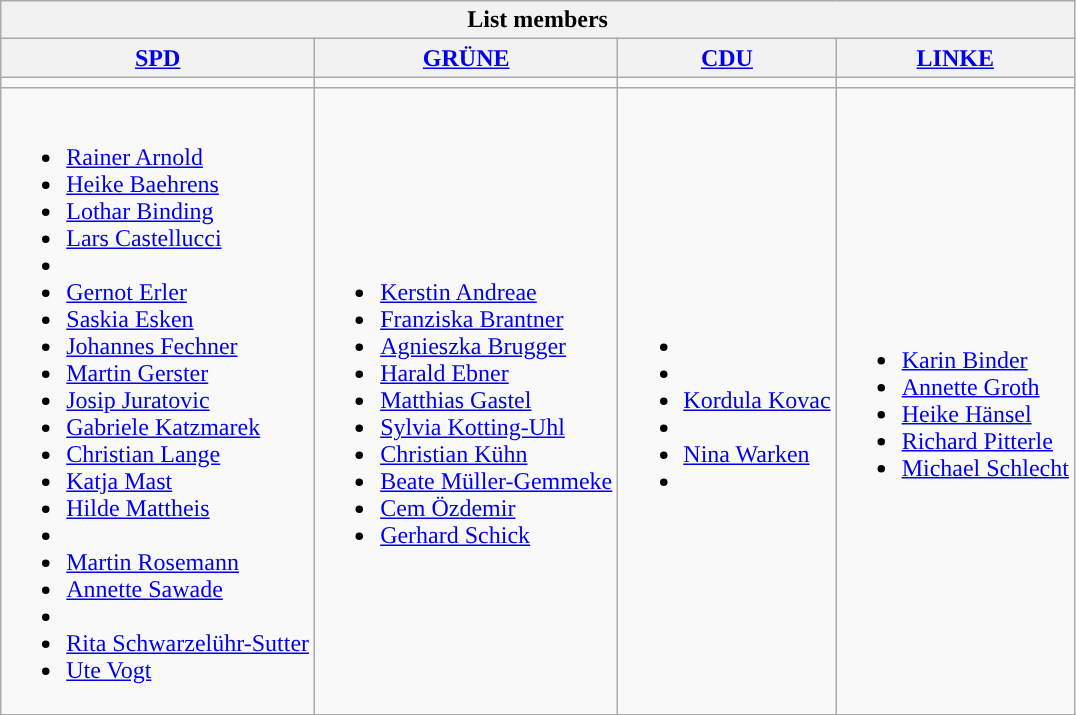<table class="wikitable">
<tr>
<th colspan="4">List members</th>
</tr>
<tr>
<th><a href='#'>SPD</a></th>
<th><a href='#'>GRÜNE</a></th>
<th><a href='#'>CDU</a></th>
<th><a href='#'>LINKE</a></th>
</tr>
<tr>
<td></td>
<td></td>
<td></td>
<td></td>
</tr>
<tr>
<td><br><ul><li><a href='#'>Rainer Arnold</a></li><li><a href='#'>Heike Baehrens</a></li><li><a href='#'>Lothar Binding</a></li><li><a href='#'>Lars Castellucci</a></li><li></li><li><a href='#'>Gernot Erler</a></li><li><a href='#'>Saskia Esken</a></li><li><a href='#'>Johannes Fechner</a></li><li><a href='#'>Martin Gerster</a></li><li><a href='#'>Josip Juratovic</a></li><li><a href='#'>Gabriele Katzmarek</a></li><li><a href='#'>Christian Lange</a></li><li><a href='#'>Katja Mast</a></li><li><a href='#'>Hilde Mattheis</a></li><li></li><li><a href='#'>Martin Rosemann</a></li><li><a href='#'>Annette Sawade</a></li><li></li><li><a href='#'>Rita Schwarzelühr-Sutter</a></li><li><a href='#'>Ute Vogt</a></li></ul></td>
<td><br><ul><li><a href='#'>Kerstin Andreae</a></li><li><a href='#'>Franziska Brantner</a></li><li><a href='#'>Agnieszka Brugger</a></li><li><a href='#'>Harald Ebner</a></li><li><a href='#'>Matthias Gastel</a></li><li><a href='#'>Sylvia Kotting-Uhl</a></li><li><a href='#'>Christian Kühn</a></li><li><a href='#'>Beate Müller-Gemmeke</a></li><li><a href='#'>Cem Özdemir</a></li><li><a href='#'>Gerhard Schick</a></li></ul></td>
<td><br><ul><li><s></s></li><li></li><li><a href='#'>Kordula Kovac</a></li><li></li><li><a href='#'>Nina Warken</a></li><li></li></ul></td>
<td><br><ul><li><a href='#'>Karin Binder</a></li><li><a href='#'>Annette Groth</a></li><li><a href='#'>Heike Hänsel</a></li><li><a href='#'>Richard Pitterle</a></li><li><a href='#'>Michael Schlecht</a></li></ul></td>
</tr>
</table>
